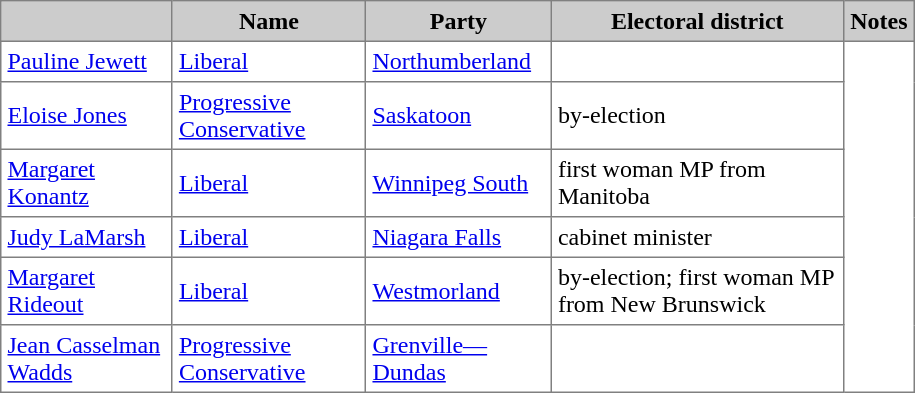<table border="1" cellpadding="4" width="610" cellspacing="0" style="border-collapse: collapse" width="100%" class="sortable">
<tr bgcolor="CCCCCC">
<th></th>
<th>Name</th>
<th>Party</th>
<th>Electoral district</th>
<th>Notes</th>
</tr>
<tr>
<td><a href='#'>Pauline Jewett</a></td>
<td><a href='#'>Liberal</a></td>
<td><a href='#'>Northumberland</a></td>
<td></td>
</tr>
<tr>
<td><a href='#'>Eloise Jones</a></td>
<td><a href='#'>Progressive Conservative</a></td>
<td><a href='#'>Saskatoon</a></td>
<td>by-election</td>
</tr>
<tr>
<td><a href='#'>Margaret Konantz</a></td>
<td><a href='#'>Liberal</a></td>
<td><a href='#'>Winnipeg South</a></td>
<td>first woman MP from Manitoba</td>
</tr>
<tr>
<td><a href='#'>Judy LaMarsh</a></td>
<td><a href='#'>Liberal</a></td>
<td><a href='#'>Niagara Falls</a></td>
<td>cabinet minister</td>
</tr>
<tr>
<td><a href='#'>Margaret Rideout</a></td>
<td><a href='#'>Liberal</a></td>
<td><a href='#'>Westmorland</a></td>
<td>by-election; first woman MP from New Brunswick</td>
</tr>
<tr>
<td><a href='#'>Jean Casselman Wadds</a></td>
<td><a href='#'>Progressive Conservative</a></td>
<td><a href='#'>Grenville—Dundas</a></td>
<td></td>
</tr>
</table>
